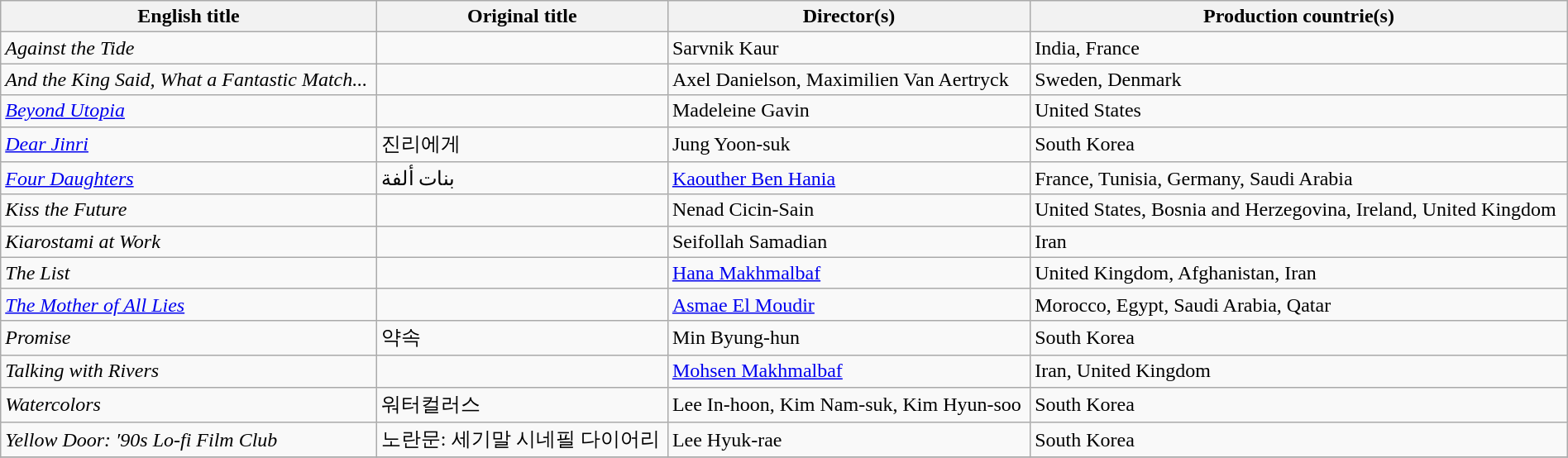<table class="sortable wikitable" style="width:100%; margin-bottom:4px" cellpadding="5">
<tr>
<th scope="col">English title</th>
<th scope="col">Original title</th>
<th scope="col">Director(s)</th>
<th scope="col">Production countrie(s)</th>
</tr>
<tr>
<td><em>Against the Tide</em></td>
<td></td>
<td>Sarvnik Kaur</td>
<td>India, France</td>
</tr>
<tr>
<td><em>And the King Said, What a Fantastic Match...</em></td>
<td></td>
<td>Axel Danielson, Maximilien Van Aertryck</td>
<td>Sweden, Denmark</td>
</tr>
<tr>
<td><em><a href='#'>Beyond Utopia</a></em></td>
<td></td>
<td>Madeleine Gavin</td>
<td>United States</td>
</tr>
<tr>
<td><em><a href='#'>Dear Jinri</a></em></td>
<td>진리에게</td>
<td>Jung Yoon-suk</td>
<td>South Korea</td>
</tr>
<tr>
<td><em><a href='#'>Four Daughters</a></em></td>
<td>بنات ألفة</td>
<td><a href='#'>Kaouther Ben Hania</a></td>
<td>France, Tunisia, Germany, Saudi Arabia</td>
</tr>
<tr>
<td><em>Kiss the Future</em></td>
<td></td>
<td>Nenad Cicin-Sain</td>
<td>United States, Bosnia and Herzegovina, Ireland, United Kingdom</td>
</tr>
<tr>
<td><em>Kiarostami at Work</em></td>
<td></td>
<td>Seifollah Samadian</td>
<td>Iran</td>
</tr>
<tr>
<td><em>The List</em></td>
<td></td>
<td><a href='#'>Hana Makhmalbaf</a></td>
<td>United Kingdom, Afghanistan, Iran</td>
</tr>
<tr>
<td><em><a href='#'>The Mother of All Lies</a></em></td>
<td></td>
<td><a href='#'>Asmae El Moudir</a></td>
<td>Morocco, Egypt, Saudi Arabia, Qatar</td>
</tr>
<tr>
<td><em>Promise</em></td>
<td>약속</td>
<td>Min Byung-hun</td>
<td>South Korea</td>
</tr>
<tr>
<td><em>Talking with Rivers</em></td>
<td></td>
<td><a href='#'>Mohsen Makhmalbaf</a></td>
<td>Iran, United Kingdom</td>
</tr>
<tr>
<td><em>Watercolors</em></td>
<td>워터컬러스</td>
<td>Lee In-hoon, Kim Nam-suk, Kim Hyun-soo</td>
<td>South Korea</td>
</tr>
<tr>
<td><em>Yellow Door: ′90s Lo-fi Film Club</em></td>
<td>노란문: 세기말 시네필 다이어리</td>
<td>Lee Hyuk-rae</td>
<td>South Korea</td>
</tr>
<tr>
</tr>
</table>
